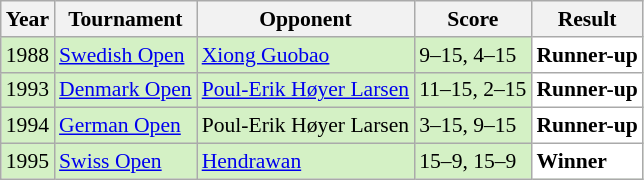<table class="sortable wikitable" style="font-size: 90%;">
<tr>
<th>Year</th>
<th>Tournament</th>
<th>Opponent</th>
<th>Score</th>
<th>Result</th>
</tr>
<tr style="background:#D4F1C5">
<td align="center">1988</td>
<td align="left"><a href='#'>Swedish Open</a></td>
<td align="left"> <a href='#'>Xiong Guobao</a></td>
<td align="left">9–15, 4–15</td>
<td style="text-align:left; background:white"> <strong>Runner-up</strong></td>
</tr>
<tr style="background:#D4F1C5">
<td align="center">1993</td>
<td align="left"><a href='#'>Denmark Open</a></td>
<td align="left"> <a href='#'>Poul-Erik Høyer Larsen</a></td>
<td align="left">11–15, 2–15</td>
<td style="text-align:left; background:white"> <strong>Runner-up</strong></td>
</tr>
<tr style="background:#D4F1C5">
<td align="center">1994</td>
<td align="left"><a href='#'>German Open</a></td>
<td align="left"> Poul-Erik Høyer Larsen</td>
<td align="left">3–15, 9–15</td>
<td style="text-align:left; background:white"> <strong>Runner-up</strong></td>
</tr>
<tr style="background:#D4F1C5">
<td align="center">1995</td>
<td align="left"><a href='#'>Swiss Open</a></td>
<td align="left"> <a href='#'>Hendrawan</a></td>
<td align="left">15–9, 15–9</td>
<td style="text-align:left; background:white"> <strong>Winner</strong></td>
</tr>
</table>
